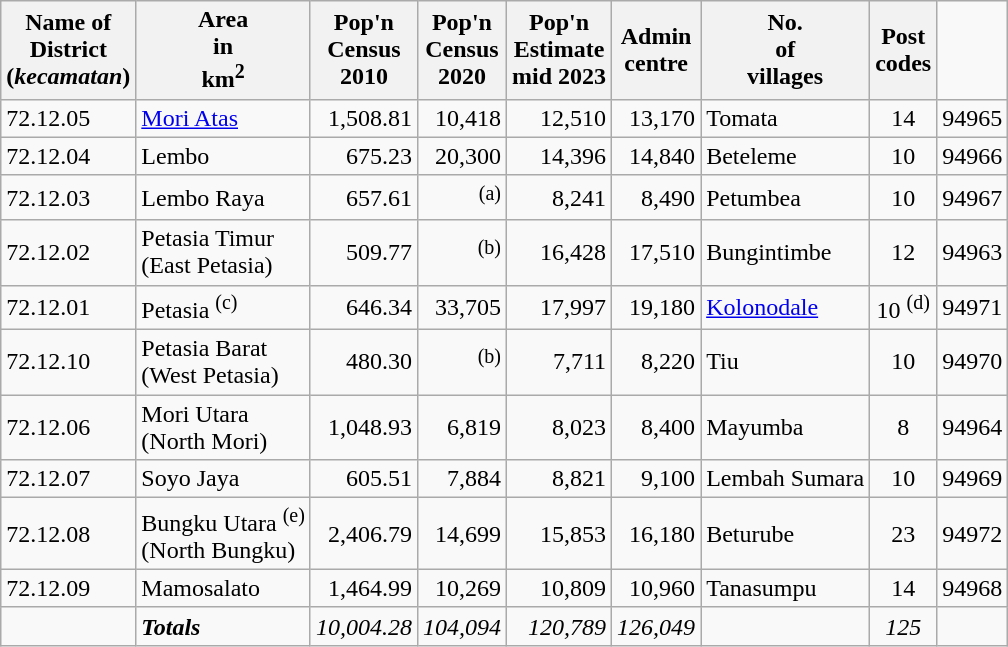<table class="sortable wikitable">
<tr>
<th>Name of<br>District <br>(<em>kecamatan</em>)</th>
<th>Area <br>in <br>km<sup>2</sup></th>
<th>Pop'n<br>Census<br>2010</th>
<th>Pop'n<br>Census<br>2020</th>
<th>Pop'n<br>Estimate<br>mid 2023</th>
<th>Admin<br>centre</th>
<th>No.<br>of <br>villages</th>
<th>Post<br>codes</th>
</tr>
<tr>
<td>72.12.05</td>
<td><a href='#'>Mori Atas</a></td>
<td align="right">1,508.81</td>
<td align="right">10,418</td>
<td align="right">12,510</td>
<td align="right">13,170</td>
<td>Tomata</td>
<td align="center">14</td>
<td>94965</td>
</tr>
<tr>
<td>72.12.04</td>
<td>Lembo</td>
<td align="right">675.23</td>
<td align="right">20,300</td>
<td align="right">14,396</td>
<td align="right">14,840</td>
<td>Beteleme</td>
<td align="center">10</td>
<td>94966</td>
</tr>
<tr>
<td>72.12.03</td>
<td>Lembo Raya</td>
<td align="right">657.61</td>
<td align="right"><sup>(a)</sup></td>
<td align="right">8,241</td>
<td align="right">8,490</td>
<td>Petumbea</td>
<td align="center">10</td>
<td>94967</td>
</tr>
<tr>
<td>72.12.02</td>
<td>Petasia Timur <br>(East Petasia)</td>
<td align="right">509.77</td>
<td align="right"><sup>(b)</sup></td>
<td align="right">16,428</td>
<td align="right">17,510</td>
<td>Bungintimbe</td>
<td align="center">12</td>
<td>94963</td>
</tr>
<tr>
<td>72.12.01</td>
<td>Petasia <sup>(c)</sup></td>
<td align="right">646.34</td>
<td align="right">33,705</td>
<td align="right">17,997</td>
<td align="right">19,180</td>
<td><a href='#'>Kolonodale</a></td>
<td align="center">10 <sup>(d)</sup></td>
<td>94971</td>
</tr>
<tr>
<td>72.12.10</td>
<td>Petasia Barat <br>(West Petasia)</td>
<td align="right">480.30</td>
<td align="right"><sup>(b)</sup></td>
<td align="right">7,711</td>
<td align="right">8,220</td>
<td>Tiu</td>
<td align="center">10</td>
<td>94970</td>
</tr>
<tr>
<td>72.12.06</td>
<td>Mori Utara <br>(North Mori)</td>
<td align="right">1,048.93</td>
<td align="right">6,819</td>
<td align="right">8,023</td>
<td align="right">8,400</td>
<td>Mayumba</td>
<td align="center">8</td>
<td>94964</td>
</tr>
<tr>
<td>72.12.07</td>
<td>Soyo Jaya</td>
<td align="right">605.51</td>
<td align="right">7,884</td>
<td align="right">8,821</td>
<td align="right">9,100</td>
<td>Lembah Sumara</td>
<td align="center">10</td>
<td>94969</td>
</tr>
<tr>
<td>72.12.08</td>
<td>Bungku Utara <sup>(e)</sup> <br>(North Bungku)</td>
<td align="right">2,406.79</td>
<td align="right">14,699</td>
<td align="right">15,853</td>
<td align="right">16,180</td>
<td>Beturube</td>
<td align="center">23</td>
<td>94972</td>
</tr>
<tr>
<td>72.12.09</td>
<td>Mamosalato</td>
<td align="right">1,464.99</td>
<td align="right">10,269</td>
<td align="right">10,809</td>
<td align="right">10,960</td>
<td>Tanasumpu</td>
<td align="center">14</td>
<td>94968</td>
</tr>
<tr>
<td></td>
<td><strong><em>Totals</em></strong></td>
<td align="right"><em>10,004.28</em></td>
<td align="right"><em>104,094</em></td>
<td align="right"><em>120,789</em></td>
<td align="right"><em>126,049</em></td>
<td></td>
<td align="center"><em>125</em></td>
<td></td>
</tr>
</table>
